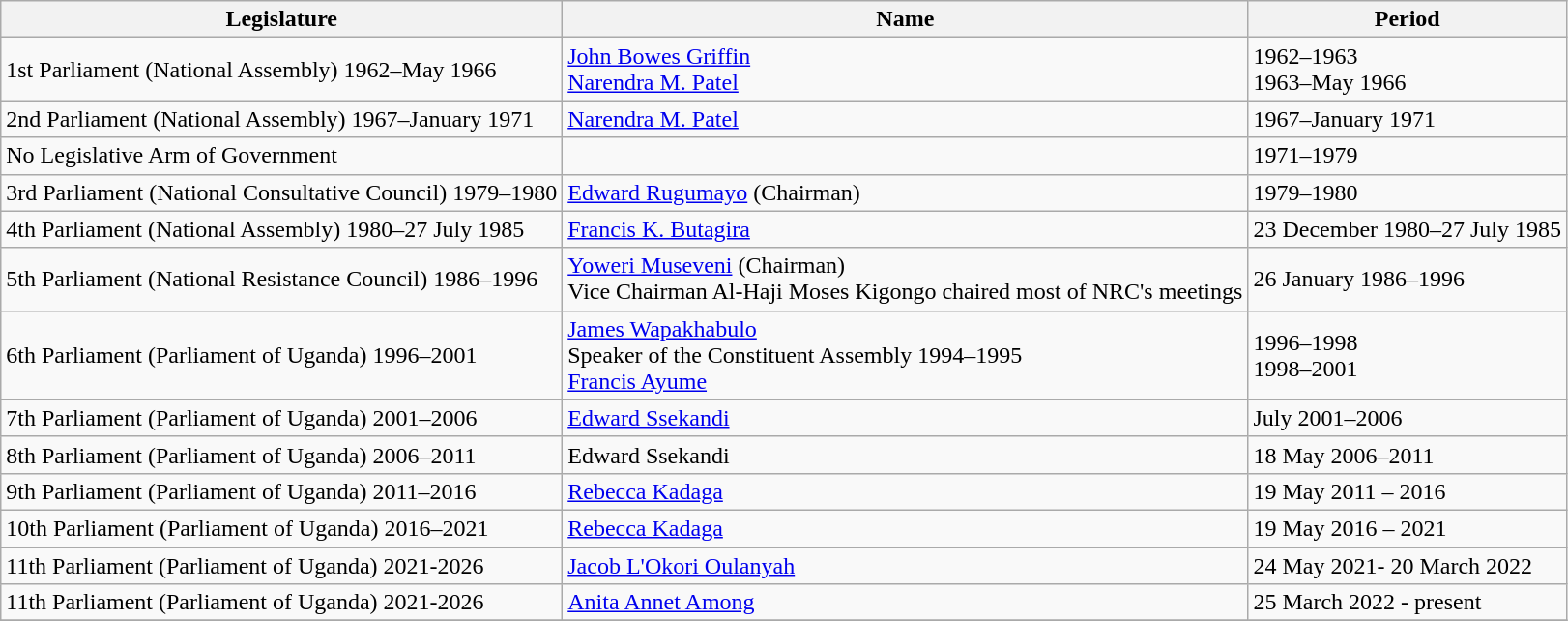<table class="wikitable">
<tr>
<th>Legislature</th>
<th>Name</th>
<th>Period</th>
</tr>
<tr>
<td>1st Parliament (National Assembly) 1962–May 1966</td>
<td><a href='#'>John Bowes Griffin</a><br><a href='#'>Narendra M. Patel</a></td>
<td>1962–1963<br>1963–May 1966</td>
</tr>
<tr>
<td>2nd Parliament (National Assembly) 1967–January 1971</td>
<td><a href='#'>Narendra M. Patel</a></td>
<td>1967–January 1971</td>
</tr>
<tr>
<td>No Legislative Arm of Government</td>
<td></td>
<td>1971–1979</td>
</tr>
<tr>
<td>3rd Parliament (National Consultative Council) 1979–1980</td>
<td><a href='#'>Edward Rugumayo</a> (Chairman)</td>
<td>1979–1980</td>
</tr>
<tr>
<td>4th Parliament (National Assembly) 1980–27 July 1985</td>
<td><a href='#'>Francis K. Butagira</a></td>
<td>23 December 1980–27 July 1985</td>
</tr>
<tr>
<td>5th Parliament (National Resistance Council) 1986–1996</td>
<td><a href='#'>Yoweri Museveni</a> (Chairman)<br>Vice Chairman Al-Haji Moses Kigongo chaired most of NRC's meetings</td>
<td>26 January 1986–1996</td>
</tr>
<tr>
<td>6th Parliament (Parliament of Uganda) 1996–2001</td>
<td><a href='#'>James Wapakhabulo</a><br>Speaker of the Constituent Assembly 1994–1995<br><a href='#'>Francis Ayume</a></td>
<td>1996–1998<br>1998–2001</td>
</tr>
<tr>
<td>7th Parliament (Parliament of Uganda) 2001–2006</td>
<td><a href='#'>Edward Ssekandi</a></td>
<td>July 2001–2006</td>
</tr>
<tr>
<td>8th Parliament (Parliament of Uganda) 2006–2011</td>
<td>Edward Ssekandi</td>
<td>18 May 2006–2011</td>
</tr>
<tr>
<td>9th Parliament (Parliament of Uganda) 2011–2016</td>
<td><a href='#'>Rebecca Kadaga</a></td>
<td>19 May 2011 – 2016</td>
</tr>
<tr>
<td>10th Parliament (Parliament of Uganda) 2016–2021</td>
<td><a href='#'>Rebecca Kadaga</a></td>
<td>19 May 2016 – 2021</td>
</tr>
<tr>
<td>11th Parliament (Parliament of Uganda) 2021-2026</td>
<td><a href='#'>Jacob L'Okori Oulanyah</a></td>
<td>24 May 2021- 20 March 2022</td>
</tr>
<tr>
<td>11th Parliament (Parliament of Uganda) 2021-2026</td>
<td><a href='#'>Anita Annet Among</a></td>
<td>25 March 2022 - present</td>
</tr>
<tr>
</tr>
</table>
